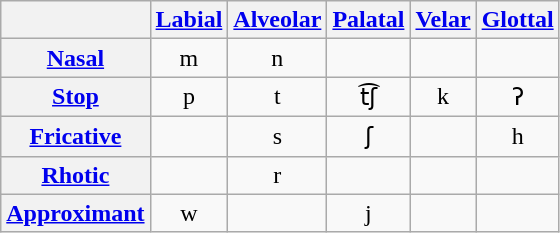<table class="wikitable" style="text-align:center">
<tr>
<th></th>
<th><a href='#'>Labial</a></th>
<th><a href='#'>Alveolar</a></th>
<th><a href='#'>Palatal</a></th>
<th><a href='#'>Velar</a></th>
<th><a href='#'>Glottal</a></th>
</tr>
<tr>
<th><a href='#'>Nasal</a></th>
<td>m</td>
<td>n</td>
<td></td>
<td></td>
<td></td>
</tr>
<tr>
<th><a href='#'>Stop</a></th>
<td>p</td>
<td>t</td>
<td>t͡ʃ</td>
<td>k</td>
<td>ʔ</td>
</tr>
<tr>
<th><a href='#'>Fricative</a></th>
<td></td>
<td>s</td>
<td>ʃ</td>
<td></td>
<td>h</td>
</tr>
<tr>
<th><a href='#'>Rhotic</a></th>
<td></td>
<td>r</td>
<td></td>
<td></td>
<td></td>
</tr>
<tr>
<th><a href='#'>Approximant</a></th>
<td>w</td>
<td></td>
<td>j</td>
<td></td>
<td></td>
</tr>
</table>
